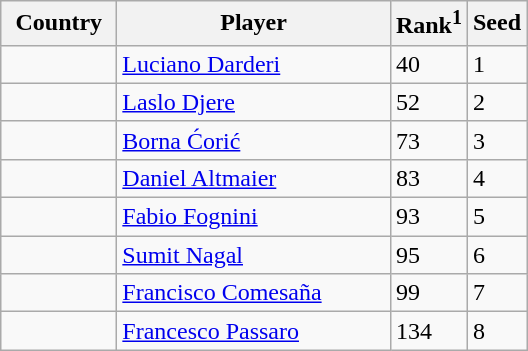<table class="sortable wikitable">
<tr>
<th width="70">Country</th>
<th width="175">Player</th>
<th>Rank<sup>1</sup></th>
<th>Seed</th>
</tr>
<tr>
<td></td>
<td><a href='#'>Luciano Darderi</a></td>
<td>40</td>
<td>1</td>
</tr>
<tr>
<td></td>
<td><a href='#'>Laslo Djere</a></td>
<td>52</td>
<td>2</td>
</tr>
<tr>
<td></td>
<td><a href='#'>Borna Ćorić</a></td>
<td>73</td>
<td>3</td>
</tr>
<tr>
<td></td>
<td><a href='#'>Daniel Altmaier</a></td>
<td>83</td>
<td>4</td>
</tr>
<tr>
<td></td>
<td><a href='#'>Fabio Fognini</a></td>
<td>93</td>
<td>5</td>
</tr>
<tr>
<td></td>
<td><a href='#'>Sumit Nagal</a></td>
<td>95</td>
<td>6</td>
</tr>
<tr>
<td></td>
<td><a href='#'>Francisco Comesaña</a></td>
<td>99</td>
<td>7</td>
</tr>
<tr>
<td></td>
<td><a href='#'>Francesco Passaro</a></td>
<td>134</td>
<td>8</td>
</tr>
</table>
